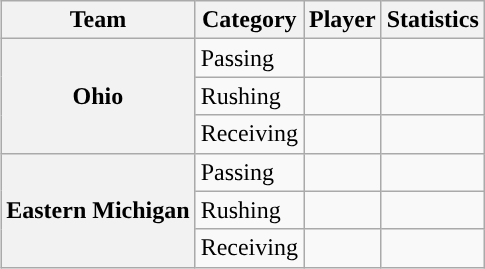<table class="wikitable" style="float:right">
<tr>
<th>Team</th>
<th>Category</th>
<th>Player</th>
<th>Statistics</th>
</tr>
<tr>
<th rowspan=3>Ohio</th>
<td>Passing</td>
<td></td>
<td></td>
</tr>
<tr>
<td>Rushing</td>
<td></td>
<td></td>
</tr>
<tr>
<td>Receiving</td>
<td></td>
<td></td>
</tr>
<tr>
<th rowspan=3>Eastern Michigan</th>
<td>Passing</td>
<td></td>
<td></td>
</tr>
<tr>
<td>Rushing</td>
<td></td>
<td></td>
</tr>
<tr>
<td>Receiving</td>
<td></td>
<td></td>
</tr>
</table>
